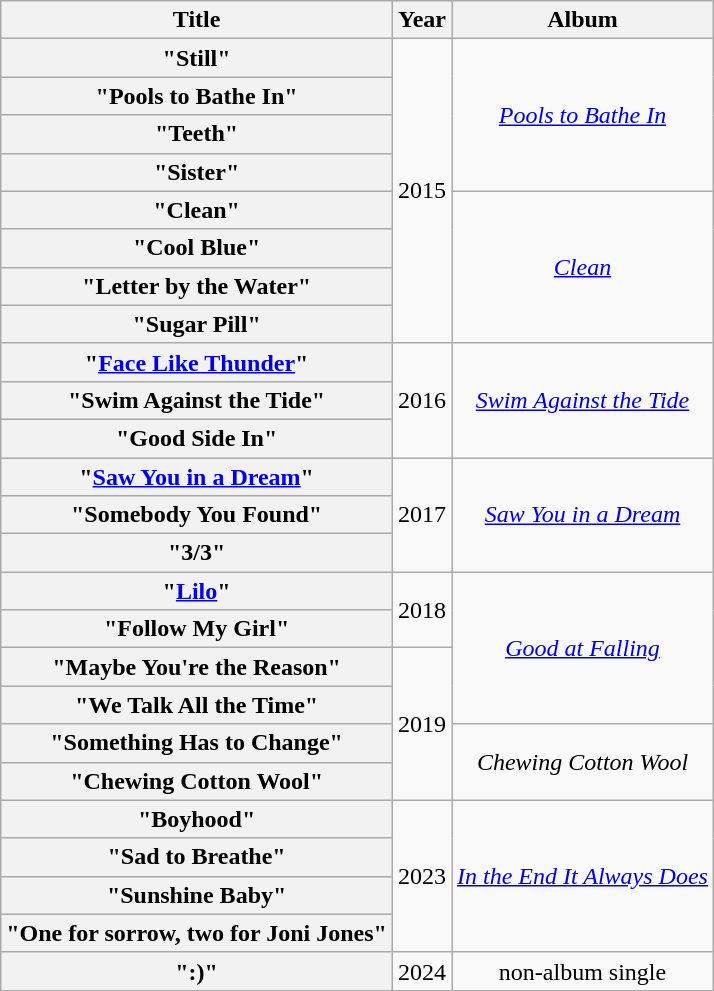<table class="wikitable plainrowheaders" style="text-align:center">
<tr>
<th scope="col">Title</th>
<th scope="col">Year</th>
<th scope="col">Album</th>
</tr>
<tr>
<th scope="row">"Still"</th>
<td rowspan="8">2015</td>
<td rowspan="4"><em><a href='#'>Pools to Bathe In</a></em></td>
</tr>
<tr>
<th scope="row">"Pools to Bathe In"</th>
</tr>
<tr>
<th scope="row">"Teeth"</th>
</tr>
<tr>
<th scope="row">"Sister"</th>
</tr>
<tr>
<th scope="row">"Clean"</th>
<td rowspan="4"><a href='#'><em>Clean</em></a></td>
</tr>
<tr>
<th scope="row">"Cool Blue"</th>
</tr>
<tr>
<th scope="row">"Letter by the Water"</th>
</tr>
<tr>
<th scope="row">"Sugar Pill"</th>
</tr>
<tr>
<th scope="row">"<a href='#'>Face Like Thunder</a>"</th>
<td rowspan="3">2016</td>
<td rowspan="3"><em><a href='#'>Swim Against the Tide</a></em></td>
</tr>
<tr>
<th scope="row">"Swim Against the Tide"</th>
</tr>
<tr>
<th scope="row">"Good Side In"</th>
</tr>
<tr>
<th scope="row">"<a href='#'>Saw You in a Dream</a>"</th>
<td rowspan="3">2017</td>
<td rowspan="3"><em><a href='#'>Saw You in a Dream</a></em></td>
</tr>
<tr>
<th scope="row">"Somebody You Found"</th>
</tr>
<tr>
<th scope="row">"3/3"</th>
</tr>
<tr>
<th scope="row">"<a href='#'>Lilo</a>"</th>
<td rowspan="2">2018</td>
<td rowspan="4"><em><a href='#'>Good at Falling</a></em></td>
</tr>
<tr>
<th scope="row">"Follow My Girl"</th>
</tr>
<tr>
<th scope="row">"Maybe You're the Reason"</th>
<td rowspan="4">2019</td>
</tr>
<tr>
<th scope="row">"We Talk All the Time"</th>
</tr>
<tr>
<th scope="row">"Something Has to Change"</th>
<td rowspan="2"><em>Chewing Cotton Wool</em></td>
</tr>
<tr>
<th scope="row">"Chewing Cotton Wool"</th>
</tr>
<tr>
<th scope="row">"Boyhood"</th>
<td rowspan="4">2023</td>
<td rowspan="4"><em><a href='#'>In the End It Always Does</a></em></td>
</tr>
<tr>
<th scope="row">"Sad to Breathe"</th>
</tr>
<tr>
<th scope="row">"Sunshine Baby"</th>
</tr>
<tr>
<th scope="row">"One for sorrow, two for Joni Jones"</th>
</tr>
<tr>
<th scope="row">":)"</th>
<td rowspan="4">2024</td>
<td rowspan="4">non-album single</td>
</tr>
<tr>
</tr>
</table>
